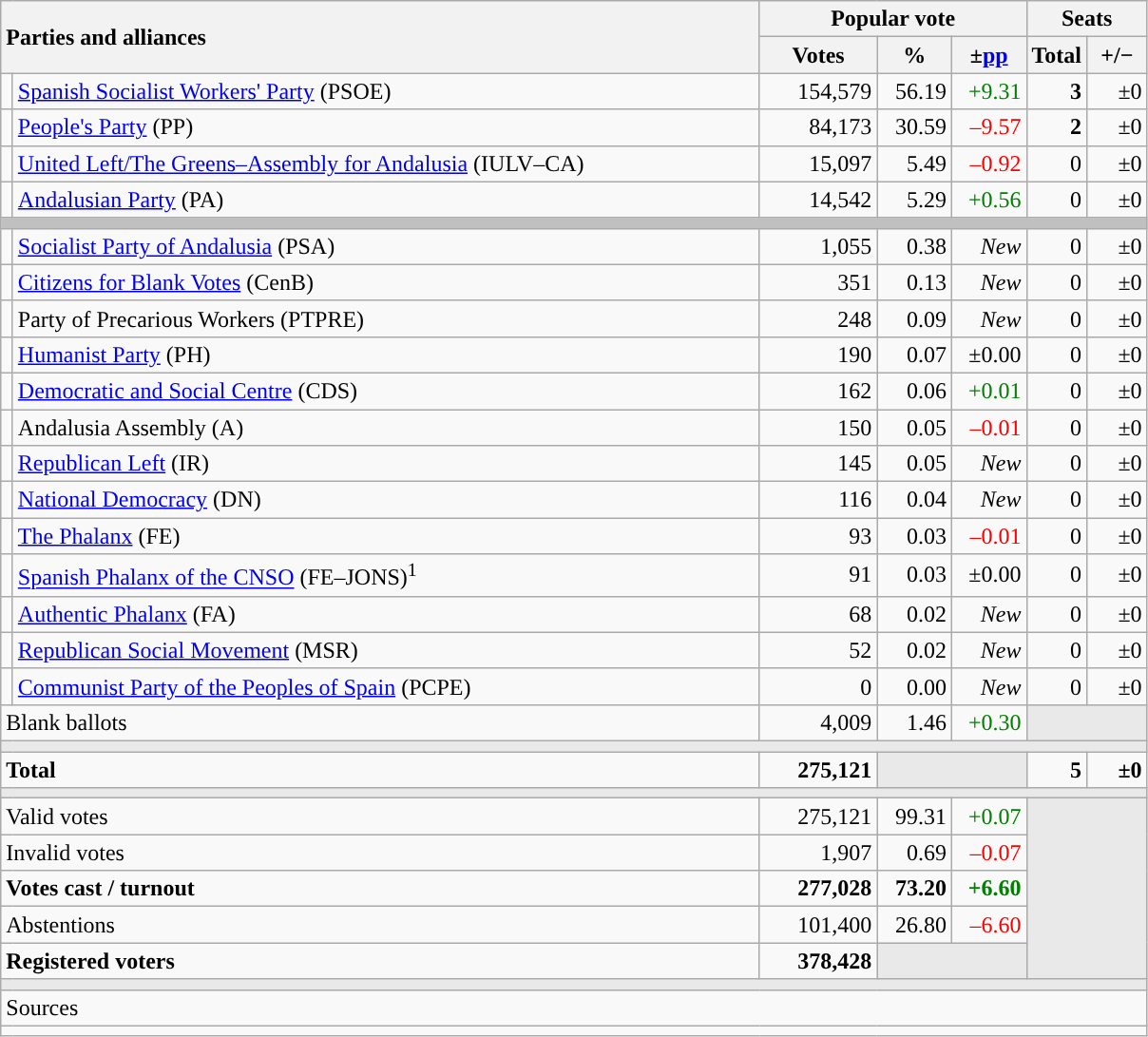<table class="wikitable" style="text-align:right;">
<tr>
<th style="text-align:left;" rowspan="2" colspan="2" width="525">Parties and alliances</th>
<th colspan="3">Popular vote</th>
<th colspan="2">Seats</th>
</tr>
<tr>
<th width="75">Votes</th>
<th width="45">%</th>
<th width="45">±<a href='#'>pp</a></th>
<th width="35">Total</th>
<th width="35">+/−</th>
</tr>
<tr>
<td width="1" style="color:inherit;background:"></td>
<td align="left"><a href='#'>Spanish Socialist Workers' Party</a> (PSOE)</td>
<td>154,579</td>
<td>56.19</td>
<td style="color:green;">+9.31</td>
<td><strong>3</strong></td>
<td>±0</td>
</tr>
<tr>
<td style="color:inherit;background:"></td>
<td align="left"><a href='#'>People's Party</a> (PP)</td>
<td>84,173</td>
<td>30.59</td>
<td style="color:red;">–9.57</td>
<td><strong>2</strong></td>
<td>±0</td>
</tr>
<tr>
<td style="color:inherit;background:"></td>
<td align="left"><a href='#'>United Left/The Greens–Assembly for Andalusia</a> (IULV–CA)</td>
<td>15,097</td>
<td>5.49</td>
<td style="color:red;">–0.92</td>
<td>0</td>
<td>±0</td>
</tr>
<tr>
<td style="color:inherit;background:"></td>
<td align="left"><a href='#'>Andalusian Party</a> (PA)</td>
<td>14,542</td>
<td>5.29</td>
<td style="color:green;">+0.56</td>
<td>0</td>
<td>±0</td>
</tr>
<tr>
<td colspan="7" bgcolor="#C0C0C0"></td>
</tr>
<tr>
<td style="color:inherit;background:"></td>
<td align="left"><a href='#'>Socialist Party of Andalusia</a> (PSA)</td>
<td>1,055</td>
<td>0.38</td>
<td><em>New</em></td>
<td>0</td>
<td>±0</td>
</tr>
<tr>
<td style="color:inherit;background:"></td>
<td align="left"><a href='#'>Citizens for Blank Votes</a> (CenB)</td>
<td>351</td>
<td>0.13</td>
<td><em>New</em></td>
<td>0</td>
<td>±0</td>
</tr>
<tr>
<td style="color:inherit;background:"></td>
<td align="left">Party of Precarious Workers (PTPRE)</td>
<td>248</td>
<td>0.09</td>
<td><em>New</em></td>
<td>0</td>
<td>±0</td>
</tr>
<tr>
<td style="color:inherit;background:"></td>
<td align="left"><a href='#'>Humanist Party</a> (PH)</td>
<td>190</td>
<td>0.07</td>
<td>±0.00</td>
<td>0</td>
<td>±0</td>
</tr>
<tr>
<td style="color:inherit;background:"></td>
<td align="left"><a href='#'>Democratic and Social Centre</a> (CDS)</td>
<td>162</td>
<td>0.06</td>
<td style="color:green;">+0.01</td>
<td>0</td>
<td>±0</td>
</tr>
<tr>
<td style="color:inherit;background:"></td>
<td align="left">Andalusia Assembly (A)</td>
<td>150</td>
<td>0.05</td>
<td style="color:red;">–0.01</td>
<td>0</td>
<td>±0</td>
</tr>
<tr>
<td style="color:inherit;background:"></td>
<td align="left"><a href='#'>Republican Left</a> (IR)</td>
<td>145</td>
<td>0.05</td>
<td><em>New</em></td>
<td>0</td>
<td>±0</td>
</tr>
<tr>
<td style="color:inherit;background:"></td>
<td align="left"><a href='#'>National Democracy</a> (DN)</td>
<td>116</td>
<td>0.04</td>
<td><em>New</em></td>
<td>0</td>
<td>±0</td>
</tr>
<tr>
<td style="color:inherit;background:"></td>
<td align="left"><a href='#'>The Phalanx</a> (FE)</td>
<td>93</td>
<td>0.03</td>
<td style="color:red;">–0.01</td>
<td>0</td>
<td>±0</td>
</tr>
<tr>
<td style="color:inherit;background:"></td>
<td align="left"><a href='#'>Spanish Phalanx of the CNSO</a> (FE–JONS)<sup>1</sup></td>
<td>91</td>
<td>0.03</td>
<td>±0.00</td>
<td>0</td>
<td>±0</td>
</tr>
<tr>
<td style="color:inherit;background:"></td>
<td align="left"><a href='#'>Authentic Phalanx</a> (FA)</td>
<td>68</td>
<td>0.02</td>
<td><em>New</em></td>
<td>0</td>
<td>±0</td>
</tr>
<tr>
<td style="color:inherit;background:"></td>
<td align="left"><a href='#'>Republican Social Movement</a> (MSR)</td>
<td>52</td>
<td>0.02</td>
<td><em>New</em></td>
<td>0</td>
<td>±0</td>
</tr>
<tr>
<td style="color:inherit;background:"></td>
<td align="left"><a href='#'>Communist Party of the Peoples of Spain</a> (PCPE)</td>
<td>0</td>
<td>0.00</td>
<td><em>New</em></td>
<td>0</td>
<td>±0</td>
</tr>
<tr>
<td align="left" colspan="2">Blank ballots</td>
<td>4,009</td>
<td>1.46</td>
<td style="color:green;">+0.30</td>
<td bgcolor="#E9E9E9" colspan="2"></td>
</tr>
<tr>
<td colspan="7" bgcolor="#E9E9E9"></td>
</tr>
<tr style="font-weight:bold;">
<td align="left" colspan="2">Total</td>
<td>275,121</td>
<td bgcolor="#E9E9E9" colspan="2"></td>
<td>5</td>
<td>±0</td>
</tr>
<tr>
<td colspan="7" bgcolor="#E9E9E9"></td>
</tr>
<tr>
<td align="left" colspan="2">Valid votes</td>
<td>275,121</td>
<td>99.31</td>
<td style="color:green;">+0.07</td>
<td bgcolor="#E9E9E9" colspan="2" rowspan="5"></td>
</tr>
<tr>
<td align="left" colspan="2">Invalid votes</td>
<td>1,907</td>
<td>0.69</td>
<td style="color:red;">–0.07</td>
</tr>
<tr style="font-weight:bold;">
<td align="left" colspan="2">Votes cast / turnout</td>
<td>277,028</td>
<td>73.20</td>
<td style="color:green;">+6.60</td>
</tr>
<tr>
<td align="left" colspan="2">Abstentions</td>
<td>101,400</td>
<td>26.80</td>
<td style="color:red;">–6.60</td>
</tr>
<tr style="font-weight:bold;">
<td align="left" colspan="2">Registered voters</td>
<td>378,428</td>
<td bgcolor="#E9E9E9" colspan="2"></td>
</tr>
<tr>
<td colspan="7" bgcolor="#E9E9E9"></td>
</tr>
<tr>
<td align="left" colspan="7">Sources</td>
</tr>
<tr>
<td colspan="7" style="text-align:left; max-width:790px;"></td>
</tr>
</table>
